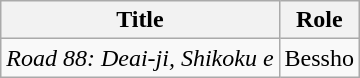<table class="wikitable">
<tr>
<th>Title</th>
<th>Role</th>
</tr>
<tr>
<td><em>Road 88: Deai-ji, Shikoku e</em></td>
<td>Bessho</td>
</tr>
</table>
